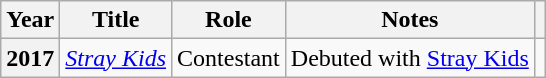<table class="wikitable plainrowheaders">
<tr>
<th scope="col">Year</th>
<th scope="col">Title</th>
<th scope="col">Role</th>
<th scope="col">Notes</th>
<th scope="col"></th>
</tr>
<tr>
<th scope="row">2017</th>
<td><em><a href='#'>Stray Kids</a></em></td>
<td>Contestant</td>
<td>Debuted with <a href='#'>Stray Kids</a></td>
<td style="text-align:center"></td>
</tr>
</table>
